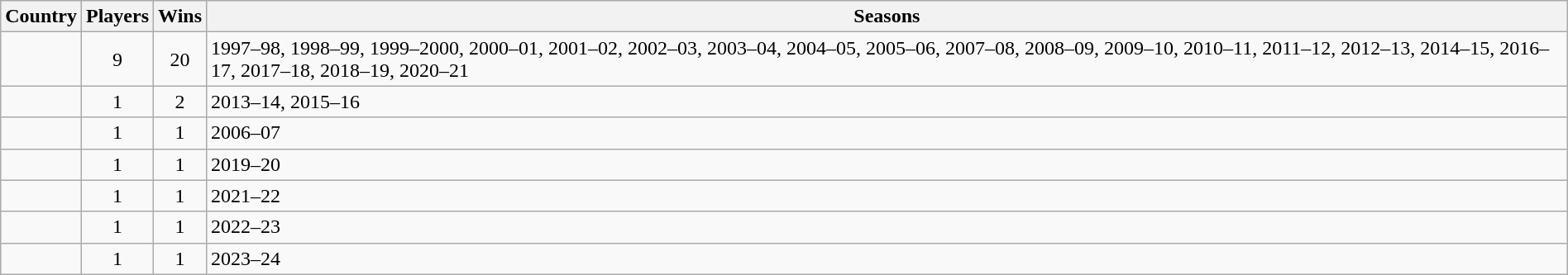<table class="wikitable" style="margin-right: 0;">
<tr text-align:center;">
<th>Country</th>
<th>Players</th>
<th>Wins</th>
<th>Seasons</th>
</tr>
<tr>
<td></td>
<td align="center">9</td>
<td align="center">20</td>
<td>1997–98, 1998–99, 1999–2000, 2000–01, 2001–02, 2002–03, 2003–04, 2004–05, 2005–06, 2007–08, 2008–09, 2009–10, 2010–11, 2011–12, 2012–13, 2014–15, 2016–17, 2017–18, 2018–19, 2020–21</td>
</tr>
<tr>
<td></td>
<td align="center">1</td>
<td align="center">2</td>
<td>2013–14, 2015–16</td>
</tr>
<tr>
<td></td>
<td align="center">1</td>
<td align="center">1</td>
<td>2006–07</td>
</tr>
<tr>
<td></td>
<td align="center">1</td>
<td align="center">1</td>
<td>2019–20</td>
</tr>
<tr>
<td></td>
<td align="center">1</td>
<td align="center">1</td>
<td>2021–22</td>
</tr>
<tr>
<td></td>
<td align="center">1</td>
<td align="center">1</td>
<td>2022–23</td>
</tr>
<tr>
<td></td>
<td align="center">1</td>
<td align="center">1</td>
<td>2023–24</td>
</tr>
</table>
